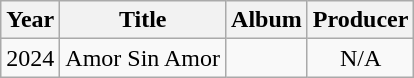<table class="wikitable plainrowheaders" style="text-align:center;">
<tr>
<th>Year</th>
<th>Title</th>
<th>Album</th>
<th>Producer</th>
</tr>
<tr>
<td>2024</td>
<td>Amor Sin Amor</td>
<td></td>
<td>N/A</td>
</tr>
</table>
